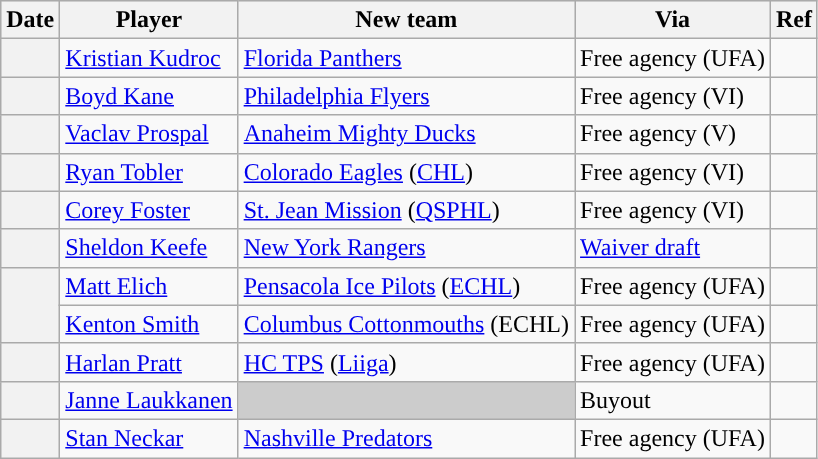<table class="wikitable plainrowheaders">
<tr style="background:#ddd; text-align:center;">
<th>Date</th>
<th>Player</th>
<th>New team</th>
<th>Via</th>
<th>Ref</th>
</tr>
<tr>
<th scope="row"></th>
<td><a href='#'>Kristian Kudroc</a></td>
<td><a href='#'>Florida Panthers</a></td>
<td>Free agency (UFA)</td>
<td></td>
</tr>
<tr>
<th scope="row"></th>
<td><a href='#'>Boyd Kane</a></td>
<td><a href='#'>Philadelphia Flyers</a></td>
<td>Free agency (VI)</td>
<td></td>
</tr>
<tr>
<th scope="row"></th>
<td><a href='#'>Vaclav Prospal</a></td>
<td><a href='#'>Anaheim Mighty Ducks</a></td>
<td>Free agency (V)</td>
<td></td>
</tr>
<tr>
<th scope="row"></th>
<td><a href='#'>Ryan Tobler</a></td>
<td><a href='#'>Colorado Eagles</a> (<a href='#'>CHL</a>)</td>
<td>Free agency (VI)</td>
<td></td>
</tr>
<tr>
<th scope="row"></th>
<td><a href='#'>Corey Foster</a></td>
<td><a href='#'>St. Jean Mission</a> (<a href='#'>QSPHL</a>)</td>
<td>Free agency (VI)</td>
<td></td>
</tr>
<tr>
<th scope="row"></th>
<td><a href='#'>Sheldon Keefe</a></td>
<td><a href='#'>New York Rangers</a></td>
<td><a href='#'>Waiver draft</a></td>
<td></td>
</tr>
<tr>
<th scope="row" rowspan=2></th>
<td><a href='#'>Matt Elich</a></td>
<td><a href='#'>Pensacola Ice Pilots</a> (<a href='#'>ECHL</a>)</td>
<td>Free agency (UFA)</td>
<td></td>
</tr>
<tr>
<td><a href='#'>Kenton Smith</a></td>
<td><a href='#'>Columbus Cottonmouths</a> (ECHL)</td>
<td>Free agency (UFA)</td>
<td></td>
</tr>
<tr>
<th scope="row"></th>
<td><a href='#'>Harlan Pratt</a></td>
<td><a href='#'>HC TPS</a> (<a href='#'>Liiga</a>)</td>
<td>Free agency (UFA)</td>
<td></td>
</tr>
<tr>
<th scope="row"></th>
<td><a href='#'>Janne Laukkanen</a></td>
<td style="background:#ccc"></td>
<td>Buyout</td>
<td></td>
</tr>
<tr>
<th scope="row"></th>
<td><a href='#'>Stan Neckar</a></td>
<td><a href='#'>Nashville Predators</a></td>
<td>Free agency (UFA)</td>
<td></td>
</tr>
</table>
